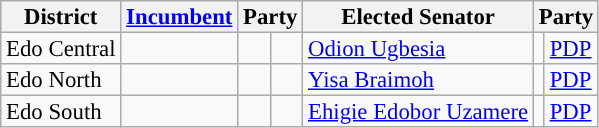<table class="sortable wikitable" style="font-size:95%;line-height:14px;">
<tr>
<th class="unsortable">District</th>
<th class="unsortable"><a href='#'>Incumbent</a></th>
<th colspan="2">Party</th>
<th class="unsortable">Elected Senator</th>
<th colspan="2">Party</th>
</tr>
<tr>
<td>Edo Central</td>
<td></td>
<td></td>
<td></td>
<td><a href='#'>Odion Ugbesia</a></td>
<td style="background:"></td>
<td><a href='#'>PDP</a></td>
</tr>
<tr>
<td>Edo North</td>
<td></td>
<td></td>
<td></td>
<td><a href='#'>Yisa Braimoh</a></td>
<td style="background:"></td>
<td><a href='#'>PDP</a></td>
</tr>
<tr>
<td>Edo South</td>
<td></td>
<td></td>
<td></td>
<td><a href='#'>Ehigie Edobor Uzamere</a></td>
<td style="background:"></td>
<td><a href='#'>PDP</a></td>
</tr>
</table>
